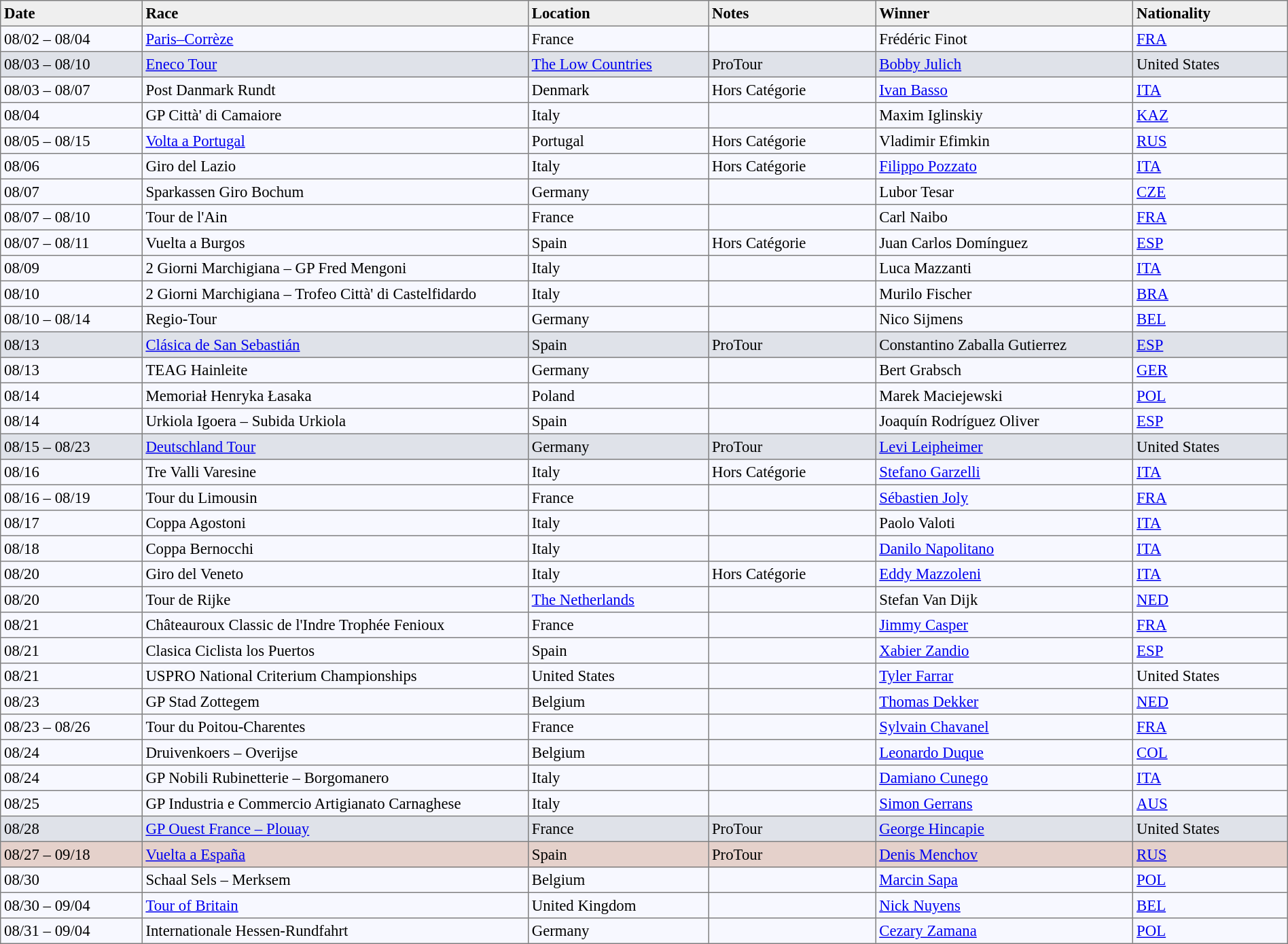<table width="100%" bgcolor="#f7f8ff" cellpadding="3" cellspacing="0" border="1" style="font-size: 95%; border: gray solid 1px; border-collapse: collapse;">
<tr bgcolor="#efefef">
<td width="11%"><strong>Date</strong></td>
<td width="30%"><strong>Race</strong></td>
<td width="14%"><strong>Location</strong></td>
<td width="13%"><strong>Notes</strong></td>
<td width="20%"><strong>Winner</strong></td>
<td width="14%"><strong>Nationality</strong></td>
</tr>
<tr>
<td>08/02 – 08/04</td>
<td><a href='#'>Paris–Corrèze</a></td>
<td>France</td>
<td></td>
<td>Frédéric Finot</td>
<td><a href='#'>FRA</a></td>
</tr>
<tr bgcolor="#dfe2e9">
<td>08/03 – 08/10</td>
<td><a href='#'>Eneco Tour</a></td>
<td><a href='#'>The Low Countries</a></td>
<td>ProTour</td>
<td><a href='#'>Bobby Julich</a></td>
<td>United States</td>
</tr>
<tr>
<td>08/03 – 08/07</td>
<td>Post Danmark Rundt</td>
<td>Denmark</td>
<td>Hors Catégorie</td>
<td><a href='#'>Ivan Basso</a></td>
<td><a href='#'>ITA</a></td>
</tr>
<tr>
<td>08/04</td>
<td>GP Città' di Camaiore</td>
<td>Italy</td>
<td></td>
<td>Maxim Iglinskiy</td>
<td><a href='#'>KAZ</a></td>
</tr>
<tr>
<td>08/05 – 08/15</td>
<td><a href='#'>Volta a Portugal</a></td>
<td>Portugal</td>
<td>Hors Catégorie</td>
<td>Vladimir Efimkin</td>
<td><a href='#'>RUS</a></td>
</tr>
<tr>
<td>08/06</td>
<td>Giro del Lazio</td>
<td>Italy</td>
<td>Hors Catégorie</td>
<td><a href='#'>Filippo Pozzato</a></td>
<td><a href='#'>ITA</a></td>
</tr>
<tr>
<td>08/07</td>
<td>Sparkassen Giro Bochum</td>
<td>Germany</td>
<td></td>
<td>Lubor Tesar</td>
<td><a href='#'>CZE</a></td>
</tr>
<tr>
<td>08/07 – 08/10</td>
<td>Tour de l'Ain</td>
<td>France</td>
<td></td>
<td>Carl Naibo</td>
<td><a href='#'>FRA</a></td>
</tr>
<tr>
<td>08/07 – 08/11</td>
<td>Vuelta a Burgos</td>
<td>Spain</td>
<td>Hors Catégorie</td>
<td>Juan Carlos Domínguez</td>
<td><a href='#'>ESP</a></td>
</tr>
<tr>
<td>08/09</td>
<td>2 Giorni Marchigiana – GP Fred Mengoni</td>
<td>Italy</td>
<td></td>
<td>Luca Mazzanti</td>
<td><a href='#'>ITA</a></td>
</tr>
<tr>
<td>08/10</td>
<td>2 Giorni Marchigiana – Trofeo Città' di Castelfidardo</td>
<td>Italy</td>
<td></td>
<td>Murilo Fischer</td>
<td><a href='#'>BRA</a></td>
</tr>
<tr>
<td>08/10 – 08/14</td>
<td>Regio-Tour</td>
<td>Germany</td>
<td></td>
<td>Nico Sijmens</td>
<td><a href='#'>BEL</a></td>
</tr>
<tr bgcolor="#dfe2e9">
<td>08/13</td>
<td><a href='#'>Clásica de San Sebastián</a></td>
<td>Spain</td>
<td>ProTour</td>
<td>Constantino Zaballa Gutierrez</td>
<td><a href='#'>ESP</a></td>
</tr>
<tr>
<td>08/13</td>
<td>TEAG Hainleite</td>
<td>Germany</td>
<td></td>
<td>Bert Grabsch</td>
<td><a href='#'>GER</a></td>
</tr>
<tr>
<td>08/14</td>
<td>Memoriał Henryka Łasaka</td>
<td>Poland</td>
<td></td>
<td>Marek Maciejewski</td>
<td><a href='#'>POL</a></td>
</tr>
<tr>
<td>08/14</td>
<td>Urkiola Igoera – Subida Urkiola</td>
<td>Spain</td>
<td></td>
<td>Joaquín Rodríguez Oliver</td>
<td><a href='#'>ESP</a></td>
</tr>
<tr bgcolor="#dfe2e9">
<td>08/15 – 08/23</td>
<td><a href='#'>Deutschland Tour</a></td>
<td>Germany</td>
<td>ProTour</td>
<td><a href='#'>Levi Leipheimer</a></td>
<td>United States</td>
</tr>
<tr>
<td>08/16</td>
<td>Tre Valli Varesine</td>
<td>Italy</td>
<td>Hors Catégorie</td>
<td><a href='#'>Stefano Garzelli</a></td>
<td><a href='#'>ITA</a></td>
</tr>
<tr>
<td>08/16 – 08/19</td>
<td>Tour du Limousin</td>
<td>France</td>
<td></td>
<td><a href='#'>Sébastien Joly</a></td>
<td><a href='#'>FRA</a></td>
</tr>
<tr>
<td>08/17</td>
<td>Coppa Agostoni</td>
<td>Italy</td>
<td></td>
<td>Paolo Valoti</td>
<td><a href='#'>ITA</a></td>
</tr>
<tr>
<td>08/18</td>
<td>Coppa Bernocchi</td>
<td>Italy</td>
<td></td>
<td><a href='#'>Danilo Napolitano</a></td>
<td><a href='#'>ITA</a></td>
</tr>
<tr>
<td>08/20</td>
<td>Giro del Veneto</td>
<td>Italy</td>
<td>Hors Catégorie</td>
<td><a href='#'>Eddy Mazzoleni</a></td>
<td><a href='#'>ITA</a></td>
</tr>
<tr>
<td>08/20</td>
<td>Tour de Rijke</td>
<td><a href='#'>The Netherlands</a></td>
<td></td>
<td>Stefan Van Dijk</td>
<td><a href='#'>NED</a></td>
</tr>
<tr>
<td>08/21</td>
<td>Châteauroux Classic de l'Indre Trophée Fenioux</td>
<td>France</td>
<td></td>
<td><a href='#'>Jimmy Casper</a></td>
<td><a href='#'>FRA</a></td>
</tr>
<tr>
<td>08/21</td>
<td>Clasica Ciclista los Puertos</td>
<td>Spain</td>
<td></td>
<td><a href='#'>Xabier Zandio</a></td>
<td><a href='#'>ESP</a></td>
</tr>
<tr>
<td>08/21</td>
<td>USPRO National Criterium Championships</td>
<td>United States</td>
<td></td>
<td><a href='#'>Tyler Farrar</a></td>
<td>United States</td>
</tr>
<tr>
<td>08/23</td>
<td>GP Stad Zottegem</td>
<td>Belgium</td>
<td></td>
<td><a href='#'>Thomas Dekker</a></td>
<td><a href='#'>NED</a></td>
</tr>
<tr>
<td>08/23 – 08/26</td>
<td>Tour du Poitou-Charentes</td>
<td>France</td>
<td></td>
<td><a href='#'>Sylvain Chavanel</a></td>
<td><a href='#'>FRA</a></td>
</tr>
<tr>
<td>08/24</td>
<td>Druivenkoers – Overijse</td>
<td>Belgium</td>
<td></td>
<td><a href='#'>Leonardo Duque</a></td>
<td><a href='#'>COL</a></td>
</tr>
<tr>
<td>08/24</td>
<td>GP Nobili Rubinetterie – Borgomanero</td>
<td>Italy</td>
<td></td>
<td><a href='#'>Damiano Cunego</a></td>
<td><a href='#'>ITA</a></td>
</tr>
<tr>
<td>08/25</td>
<td>GP Industria e Commercio Artigianato Carnaghese</td>
<td>Italy</td>
<td></td>
<td><a href='#'>Simon Gerrans</a></td>
<td><a href='#'>AUS</a></td>
</tr>
<tr bgcolor="#dfe2e9">
<td>08/28</td>
<td><a href='#'>GP Ouest France – Plouay</a></td>
<td>France</td>
<td>ProTour</td>
<td><a href='#'>George Hincapie</a></td>
<td>United States</td>
</tr>
<tr bgcolor="#e5d1cb">
<td>08/27 – 09/18</td>
<td><a href='#'>Vuelta a España</a></td>
<td>Spain</td>
<td>ProTour</td>
<td><a href='#'>Denis Menchov</a></td>
<td><a href='#'>RUS</a></td>
</tr>
<tr>
<td>08/30</td>
<td>Schaal Sels – Merksem</td>
<td>Belgium</td>
<td></td>
<td><a href='#'>Marcin Sapa</a></td>
<td><a href='#'>POL</a></td>
</tr>
<tr>
<td>08/30 – 09/04</td>
<td><a href='#'>Tour of Britain</a></td>
<td>United Kingdom</td>
<td></td>
<td><a href='#'>Nick Nuyens</a></td>
<td><a href='#'>BEL</a></td>
</tr>
<tr>
<td>08/31 – 09/04</td>
<td>Internationale Hessen-Rundfahrt</td>
<td>Germany</td>
<td></td>
<td><a href='#'>Cezary Zamana</a></td>
<td><a href='#'>POL</a></td>
</tr>
</table>
